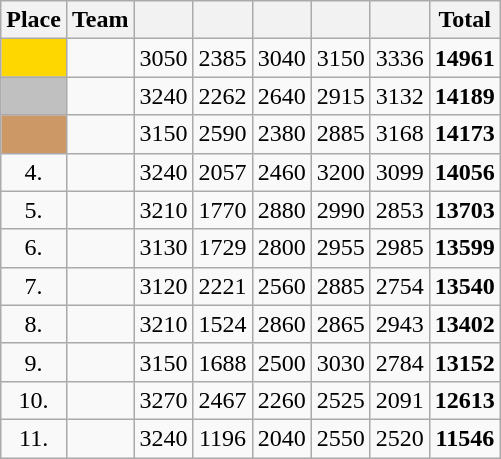<table class=wikitable style="text-align:center">
<tr>
<th>Place</th>
<th>Team</th>
<th></th>
<th></th>
<th></th>
<th></th>
<th></th>
<th>Total</th>
</tr>
<tr>
<td bgcolor=gold></td>
<td align=left></td>
<td>3050</td>
<td>2385</td>
<td>3040</td>
<td>3150</td>
<td>3336</td>
<td><strong>14961</strong></td>
</tr>
<tr>
<td bgcolor=silver></td>
<td align=left></td>
<td>3240</td>
<td>2262</td>
<td>2640</td>
<td>2915</td>
<td>3132</td>
<td><strong>14189</strong></td>
</tr>
<tr>
<td bgcolor=cc9966></td>
<td align=left></td>
<td>3150</td>
<td>2590</td>
<td>2380</td>
<td>2885</td>
<td>3168</td>
<td><strong>14173</strong></td>
</tr>
<tr>
<td>4.</td>
<td align=left></td>
<td>3240</td>
<td>2057</td>
<td>2460</td>
<td>3200</td>
<td>3099</td>
<td><strong>14056</strong></td>
</tr>
<tr>
<td>5.</td>
<td align=left></td>
<td>3210</td>
<td>1770</td>
<td>2880</td>
<td>2990</td>
<td>2853</td>
<td><strong>13703</strong></td>
</tr>
<tr>
<td>6.</td>
<td align=left></td>
<td>3130</td>
<td>1729</td>
<td>2800</td>
<td>2955</td>
<td>2985</td>
<td><strong>13599</strong></td>
</tr>
<tr>
<td>7.</td>
<td align=left></td>
<td>3120</td>
<td>2221</td>
<td>2560</td>
<td>2885</td>
<td>2754</td>
<td><strong>13540</strong></td>
</tr>
<tr>
<td>8.</td>
<td align=left></td>
<td>3210</td>
<td>1524</td>
<td>2860</td>
<td>2865</td>
<td>2943</td>
<td><strong>13402</strong></td>
</tr>
<tr>
<td>9.</td>
<td align=left></td>
<td>3150</td>
<td>1688</td>
<td>2500</td>
<td>3030</td>
<td>2784</td>
<td><strong>13152</strong></td>
</tr>
<tr>
<td>10.</td>
<td align=left></td>
<td>3270</td>
<td>2467</td>
<td>2260</td>
<td>2525</td>
<td>2091</td>
<td><strong>12613</strong></td>
</tr>
<tr>
<td>11.</td>
<td align=left></td>
<td>3240</td>
<td>1196</td>
<td>2040</td>
<td>2550</td>
<td>2520</td>
<td><strong>11546</strong></td>
</tr>
</table>
